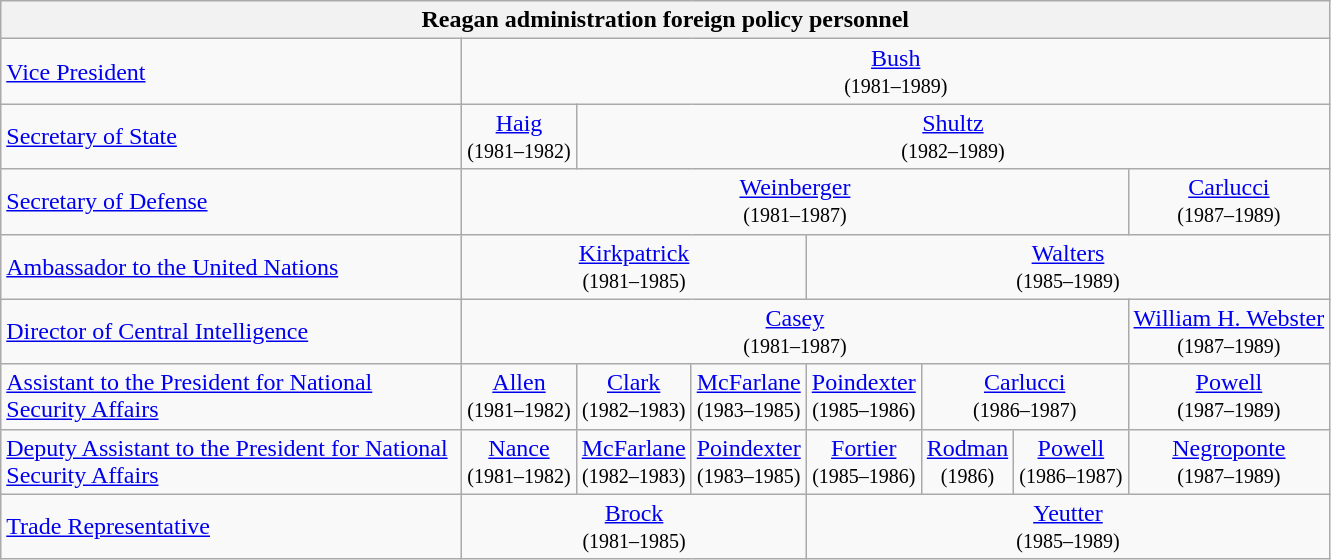<table class=wikitable style="text-align:center">
<tr>
<th colspan="8">Reagan administration foreign policy personnel</th>
</tr>
<tr>
<td style="width:225pt; text-align:left;"><a href='#'>Vice President</a></td>
<td colspan="7"><a href='#'>Bush</a><br><small>(1981–1989)</small></td>
</tr>
<tr>
<td style="width:225pt; text-align:left;"><a href='#'>Secretary of State</a></td>
<td><a href='#'>Haig</a><br><small>(1981–1982)</small></td>
<td colspan="6"><a href='#'>Shultz</a><br><small>(1982–1989)</small></td>
</tr>
<tr>
<td style="width:225pt; text-align:left;"><a href='#'>Secretary of Defense</a></td>
<td colspan="6"><a href='#'>Weinberger</a><br><small>(1981–1987)</small></td>
<td><a href='#'>Carlucci</a><br><small>(1987–1989)</small></td>
</tr>
<tr>
<td style="width:225pt; text-align:left;"><a href='#'>Ambassador to the United Nations</a></td>
<td colspan="3"><a href='#'>Kirkpatrick</a><br><small>(1981–1985)</small></td>
<td colspan="4"><a href='#'>Walters</a><br><small>(1985–1989)</small></td>
</tr>
<tr>
<td style="width:225pt; text-align:left;"><a href='#'>Director of Central Intelligence</a></td>
<td colspan="6"><a href='#'>Casey</a><br><small>(1981–1987)</small></td>
<td><a href='#'>William H. Webster</a><br><small>(1987–1989)</small></td>
</tr>
<tr>
<td style="width:225pt; text-align:left;"><a href='#'>Assistant to the President for National Security Affairs</a></td>
<td><a href='#'>Allen</a><br><small>(1981–1982)</small></td>
<td><a href='#'>Clark</a><br><small>(1982–1983)</small></td>
<td><a href='#'>McFarlane</a><br><small>(1983–1985)</small></td>
<td><a href='#'>Poindexter</a><br><small>(1985–1986)</small></td>
<td colspan="2"><a href='#'>Carlucci</a><br><small>(1986–1987)</small></td>
<td><a href='#'>Powell</a><br><small>(1987–1989)</small></td>
</tr>
<tr>
<td style="width:225pt; text-align:left;"><a href='#'>Deputy Assistant to the President for National Security Affairs</a></td>
<td><a href='#'>Nance</a><br><small>(1981–1982)</small></td>
<td><a href='#'>McFarlane</a><br><small>(1982–1983)</small></td>
<td><a href='#'>Poindexter</a><br><small>(1983–1985)</small></td>
<td><a href='#'>Fortier</a><br><small>(1985–1986)</small></td>
<td><a href='#'>Rodman</a><br><small>(1986)</small></td>
<td><a href='#'>Powell</a><br><small>(1986–1987)</small></td>
<td><a href='#'>Negroponte</a><br><small>(1987–1989)</small></td>
</tr>
<tr>
<td style="width:225pt; text-align:left;"><a href='#'>Trade Representative</a></td>
<td colspan="3"><a href='#'>Brock</a><br><small>(1981–1985)</small></td>
<td colspan="4"><a href='#'>Yeutter</a><br><small>(1985–1989)</small></td>
</tr>
</table>
